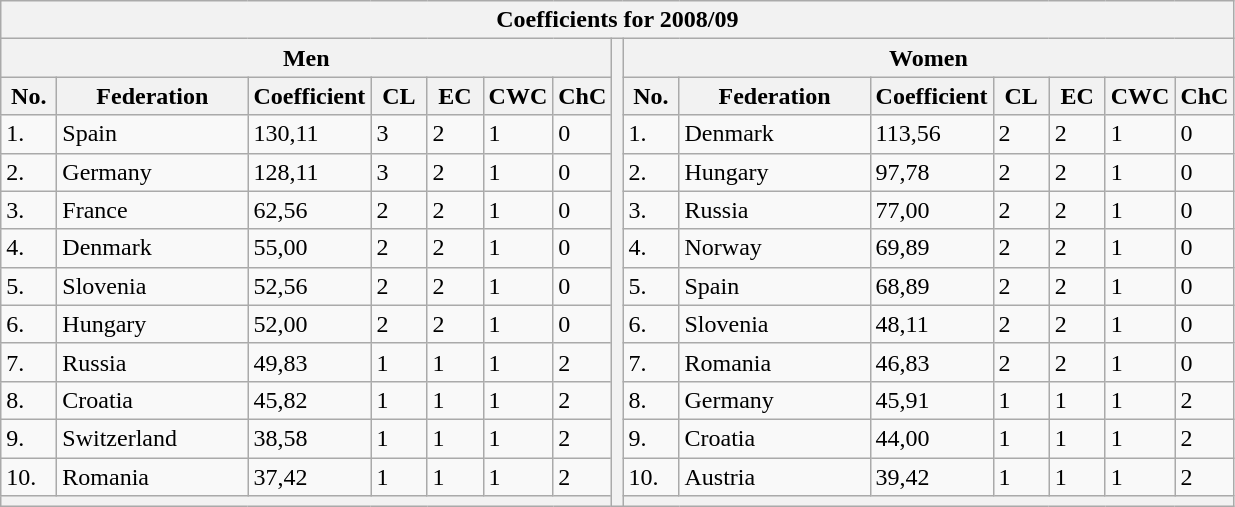<table class="wikitable">
<tr>
<th colspan="15">Coefficients for 2008/09</th>
</tr>
<tr>
<th colspan="7">Men</th>
<th rowspan=13 style="text-align: center;"></th>
<th colspan="7">Women</th>
</tr>
<tr>
<th width="30">No.</th>
<th width="120">Federation</th>
<th width="30">Coefficient</th>
<th width="30">CL</th>
<th width="30">EC</th>
<th width="30">CWC</th>
<th width="30">ChC</th>
<th width="30">No.</th>
<th width="120">Federation</th>
<th width="30">Coefficient</th>
<th width="30">CL</th>
<th width="30">EC</th>
<th width="30">CWC</th>
<th width="30">ChC</th>
</tr>
<tr>
<td>1.</td>
<td>Spain</td>
<td>130,11</td>
<td>3</td>
<td>2</td>
<td>1</td>
<td>0</td>
<td>1.</td>
<td>Denmark</td>
<td>113,56</td>
<td>2</td>
<td>2</td>
<td>1</td>
<td>0</td>
</tr>
<tr>
<td>2.</td>
<td>Germany</td>
<td>128,11</td>
<td>3</td>
<td>2</td>
<td>1</td>
<td>0</td>
<td>2.</td>
<td>Hungary</td>
<td>97,78</td>
<td>2</td>
<td>2</td>
<td>1</td>
<td>0</td>
</tr>
<tr>
<td>3.</td>
<td>France</td>
<td>62,56</td>
<td>2</td>
<td>2</td>
<td>1</td>
<td>0</td>
<td>3.</td>
<td>Russia</td>
<td>77,00</td>
<td>2</td>
<td>2</td>
<td>1</td>
<td>0</td>
</tr>
<tr>
<td>4.</td>
<td>Denmark</td>
<td>55,00</td>
<td>2</td>
<td>2</td>
<td>1</td>
<td>0</td>
<td>4.</td>
<td>Norway</td>
<td>69,89</td>
<td>2</td>
<td>2</td>
<td>1</td>
<td>0</td>
</tr>
<tr>
<td>5.</td>
<td>Slovenia</td>
<td>52,56</td>
<td>2</td>
<td>2</td>
<td>1</td>
<td>0</td>
<td>5.</td>
<td>Spain</td>
<td>68,89</td>
<td>2</td>
<td>2</td>
<td>1</td>
<td>0</td>
</tr>
<tr>
<td>6.</td>
<td>Hungary</td>
<td>52,00</td>
<td>2</td>
<td>2</td>
<td>1</td>
<td>0</td>
<td>6.</td>
<td>Slovenia</td>
<td>48,11</td>
<td>2</td>
<td>2</td>
<td>1</td>
<td>0</td>
</tr>
<tr>
<td>7.</td>
<td>Russia</td>
<td>49,83</td>
<td>1</td>
<td>1</td>
<td>1</td>
<td>2</td>
<td>7.</td>
<td>Romania</td>
<td>46,83</td>
<td>2</td>
<td>2</td>
<td>1</td>
<td>0</td>
</tr>
<tr>
<td>8.</td>
<td>Croatia</td>
<td>45,82</td>
<td>1</td>
<td>1</td>
<td>1</td>
<td>2</td>
<td>8.</td>
<td>Germany</td>
<td>45,91</td>
<td>1</td>
<td>1</td>
<td>1</td>
<td>2</td>
</tr>
<tr>
<td>9.</td>
<td>Switzerland</td>
<td>38,58</td>
<td>1</td>
<td>1</td>
<td>1</td>
<td>2</td>
<td>9.</td>
<td>Croatia</td>
<td>44,00</td>
<td>1</td>
<td>1</td>
<td>1</td>
<td>2</td>
</tr>
<tr>
<td>10.</td>
<td>Romania</td>
<td>37,42</td>
<td>1</td>
<td>1</td>
<td>1</td>
<td>2</td>
<td>10.</td>
<td>Austria</td>
<td>39,42</td>
<td>1</td>
<td>1</td>
<td>1</td>
<td>2</td>
</tr>
<tr>
<th colspan="7"></th>
<th colspan="7"></th>
</tr>
</table>
